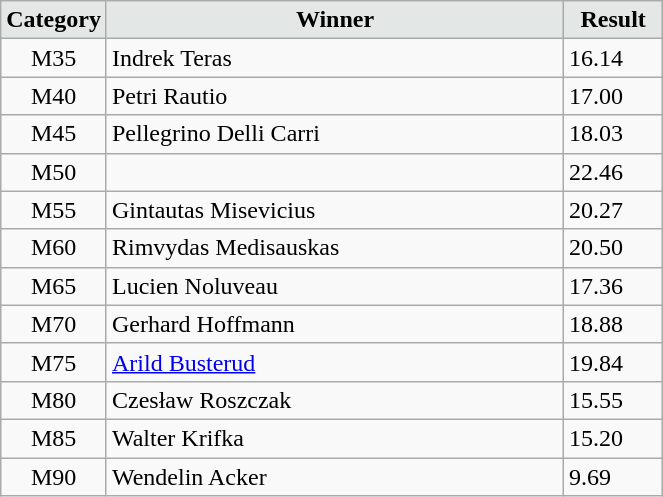<table class="wikitable" width=35%>
<tr>
<td width=15% align="center" bgcolor=#E3E7E6><strong>Category</strong></td>
<td align="center" bgcolor=#E3E7E6> <strong>Winner</strong></td>
<td width=15% align="center" bgcolor=#E3E7E6><strong>Result</strong></td>
</tr>
<tr>
<td align="center">M35</td>
<td> Indrek Teras</td>
<td>16.14</td>
</tr>
<tr>
<td align="center">M40</td>
<td> Petri Rautio</td>
<td>17.00</td>
</tr>
<tr>
<td align="center">M45</td>
<td> Pellegrino Delli Carri</td>
<td>18.03</td>
</tr>
<tr>
<td align="center">M50</td>
<td> </td>
<td>22.46</td>
</tr>
<tr>
<td align="center">M55</td>
<td> Gintautas Misevicius</td>
<td>20.27</td>
</tr>
<tr>
<td align="center">M60</td>
<td> Rimvydas Medisauskas</td>
<td>20.50</td>
</tr>
<tr>
<td align="center">M65</td>
<td> Lucien Noluveau</td>
<td>17.36</td>
</tr>
<tr>
<td align="center">M70</td>
<td> Gerhard Hoffmann</td>
<td>18.88</td>
</tr>
<tr>
<td align="center">M75</td>
<td> <a href='#'>Arild Busterud</a></td>
<td>19.84</td>
</tr>
<tr>
<td align="center">M80</td>
<td> Czesław Roszczak</td>
<td>15.55</td>
</tr>
<tr>
<td align="center">M85</td>
<td> Walter Krifka</td>
<td>15.20</td>
</tr>
<tr>
<td align="center">M90</td>
<td> Wendelin Acker</td>
<td>9.69</td>
</tr>
</table>
